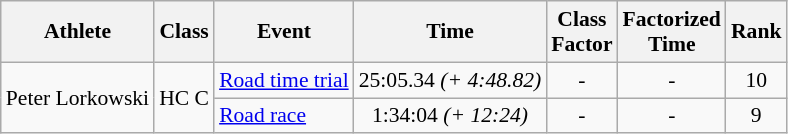<table class=wikitable style="font-size:90%">
<tr>
<th>Athlete</th>
<th>Class</th>
<th>Event</th>
<th>Time</th>
<th>Class<br>Factor</th>
<th>Factorized<br>Time</th>
<th>Rank</th>
</tr>
<tr>
<td rowspan="2">Peter Lorkowski</td>
<td align="center" rowspan="2">HC C</td>
<td><a href='#'>Road time trial</a></td>
<td align="center">25:05.34 <em>(+ 4:48.82)</em></td>
<td align="center">-</td>
<td align="center">-</td>
<td align="center">10</td>
</tr>
<tr>
<td><a href='#'>Road race</a></td>
<td align="center">1:34:04 <em>(+ 12:24)</em></td>
<td align="center">-</td>
<td align="center">-</td>
<td align="center">9</td>
</tr>
</table>
